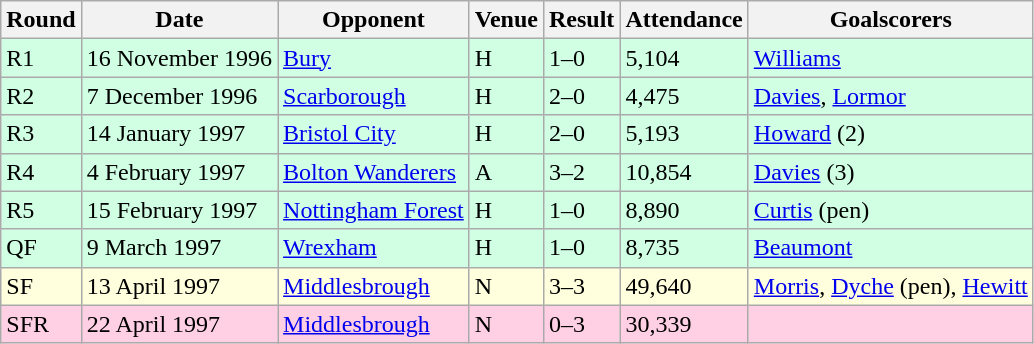<table class="wikitable">
<tr>
<th>Round</th>
<th>Date</th>
<th>Opponent</th>
<th>Venue</th>
<th>Result</th>
<th>Attendance</th>
<th>Goalscorers</th>
</tr>
<tr style="background-color: #d0ffe3;">
<td>R1</td>
<td>16 November 1996</td>
<td><a href='#'>Bury</a></td>
<td>H</td>
<td>1–0</td>
<td>5,104</td>
<td><a href='#'>Williams</a></td>
</tr>
<tr style="background-color: #d0ffe3;">
<td>R2</td>
<td>7 December 1996</td>
<td><a href='#'>Scarborough</a></td>
<td>H</td>
<td>2–0</td>
<td>4,475</td>
<td><a href='#'>Davies</a>, <a href='#'>Lormor</a></td>
</tr>
<tr style="background-color: #d0ffe3;">
<td>R3</td>
<td>14 January 1997</td>
<td><a href='#'>Bristol City</a></td>
<td>H</td>
<td>2–0</td>
<td>5,193</td>
<td><a href='#'>Howard</a> (2)</td>
</tr>
<tr style="background-color: #d0ffe3;">
<td>R4</td>
<td>4 February 1997</td>
<td><a href='#'>Bolton Wanderers</a></td>
<td>A</td>
<td>3–2</td>
<td>10,854</td>
<td><a href='#'>Davies</a> (3)</td>
</tr>
<tr style="background-color: #d0ffe3;">
<td>R5</td>
<td>15 February 1997</td>
<td><a href='#'>Nottingham Forest</a></td>
<td>H</td>
<td>1–0</td>
<td>8,890</td>
<td><a href='#'>Curtis</a> (pen)</td>
</tr>
<tr style="background-color: #d0ffe3;">
<td>QF</td>
<td>9 March 1997</td>
<td><a href='#'>Wrexham</a></td>
<td>H</td>
<td>1–0</td>
<td>8,735</td>
<td><a href='#'>Beaumont</a></td>
</tr>
<tr style="background-color: #ffffdd;">
<td>SF</td>
<td>13 April 1997</td>
<td><a href='#'>Middlesbrough</a></td>
<td>N</td>
<td>3–3 </td>
<td>49,640</td>
<td><a href='#'>Morris</a>, <a href='#'>Dyche</a> (pen), <a href='#'>Hewitt</a></td>
</tr>
<tr style="background-color: #ffd0e3;">
<td>SFR</td>
<td>22 April 1997</td>
<td><a href='#'>Middlesbrough</a></td>
<td>N</td>
<td>0–3</td>
<td>30,339</td>
<td></td>
</tr>
</table>
